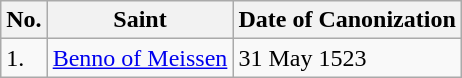<table class="wikitable">
<tr>
<th>No.</th>
<th>Saint</th>
<th>Date of Canonization</th>
</tr>
<tr>
<td>1.</td>
<td><a href='#'>Benno of Meissen</a></td>
<td>31 May 1523</td>
</tr>
</table>
